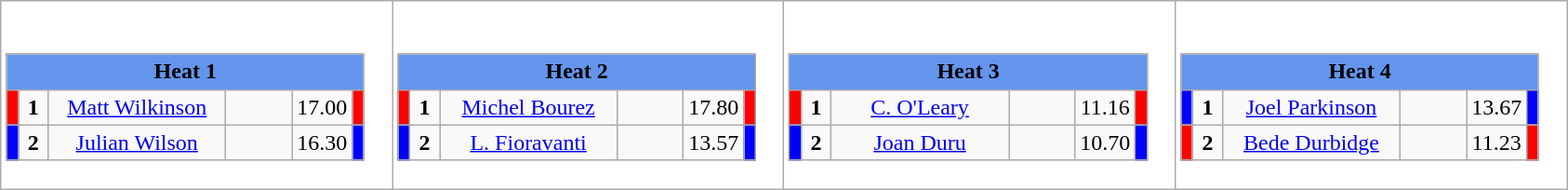<table class="wikitable" style="background:#fff;">
<tr>
<td><div><br><table class="wikitable">
<tr>
<td colspan="6"  style="text-align:center; background:#6495ed;"><strong>Heat 1</strong></td>
</tr>
<tr>
<td style="width:01px; background: #f00;"></td>
<td style="width:14px; text-align:center;"><strong>1</strong></td>
<td style="width:120px; text-align:center;"><a href='#'>Matt Wilkinson</a></td>
<td style="width:40px; text-align:center;"></td>
<td style="width:20px; text-align:center;">17.00</td>
<td style="width:01px; background: #f00;"></td>
</tr>
<tr>
<td style="width:01px; background: #00f;"></td>
<td style="width:14px; text-align:center;"><strong>2</strong></td>
<td style="width:120px; text-align:center;"><a href='#'>Julian Wilson</a></td>
<td style="width:40px; text-align:center;"></td>
<td style="width:20px; text-align:center;">16.30</td>
<td style="width:01px; background: #00f;"></td>
</tr>
</table>
</div></td>
<td><div><br><table class="wikitable">
<tr>
<td colspan="6"  style="text-align:center; background:#6495ed;"><strong>Heat 2</strong></td>
</tr>
<tr>
<td style="width:01px; background: #f00;"></td>
<td style="width:14px; text-align:center;"><strong>1</strong></td>
<td style="width:120px; text-align:center;"><a href='#'>Michel Bourez</a></td>
<td style="width:40px; text-align:center;"></td>
<td style="width:20px; text-align:center;">17.80</td>
<td style="width:01px; background: #f00;"></td>
</tr>
<tr>
<td style="width:01px; background: #00f;"></td>
<td style="width:14px; text-align:center;"><strong>2</strong></td>
<td style="width:120px; text-align:center;"><a href='#'>L. Fioravanti</a></td>
<td style="width:40px; text-align:center;"></td>
<td style="width:20px; text-align:center;">13.57</td>
<td style="width:01px; background: #00f;"></td>
</tr>
</table>
</div></td>
<td><div><br><table class="wikitable">
<tr>
<td colspan="6"  style="text-align:center; background:#6495ed;"><strong>Heat 3</strong></td>
</tr>
<tr>
<td style="width:01px; background: #f00;"></td>
<td style="width:14px; text-align:center;"><strong>1</strong></td>
<td style="width:120px; text-align:center;"><a href='#'>C. O'Leary</a></td>
<td style="width:40px; text-align:center;"></td>
<td style="width:20px; text-align:center;">11.16</td>
<td style="width:01px; background: #f00;"></td>
</tr>
<tr>
<td style="width:01px; background: #00f;"></td>
<td style="width:14px; text-align:center;"><strong>2</strong></td>
<td style="width:120px; text-align:center;"><a href='#'>Joan Duru</a></td>
<td style="width:40px; text-align:center;"></td>
<td style="width:20px; text-align:center;">10.70</td>
<td style="width:01px; background: #00f;"></td>
</tr>
</table>
</div></td>
<td><div><br><table class="wikitable">
<tr>
<td colspan="6"  style="text-align:center; background:#6495ed;"><strong>Heat 4</strong></td>
</tr>
<tr>
<td style="width:01px; background: #00f;"></td>
<td style="width:14px; text-align:center;"><strong>1</strong></td>
<td style="width:120px; text-align:center;"><a href='#'>Joel Parkinson</a></td>
<td style="width:40px; text-align:center;"></td>
<td style="width:20px; text-align:center;">13.67</td>
<td style="width:01px; background: #00f;"></td>
</tr>
<tr>
<td style="width:01px; background: #f00;"></td>
<td style="width:14px; text-align:center;"><strong>2</strong></td>
<td style="width:120px; text-align:center;"><a href='#'>Bede Durbidge</a></td>
<td style="width:40px; text-align:center;"></td>
<td style="width:20px; text-align:center;">11.23</td>
<td style="width:01px; background: #f00;"></td>
</tr>
</table>
</div></td>
</tr>
</table>
